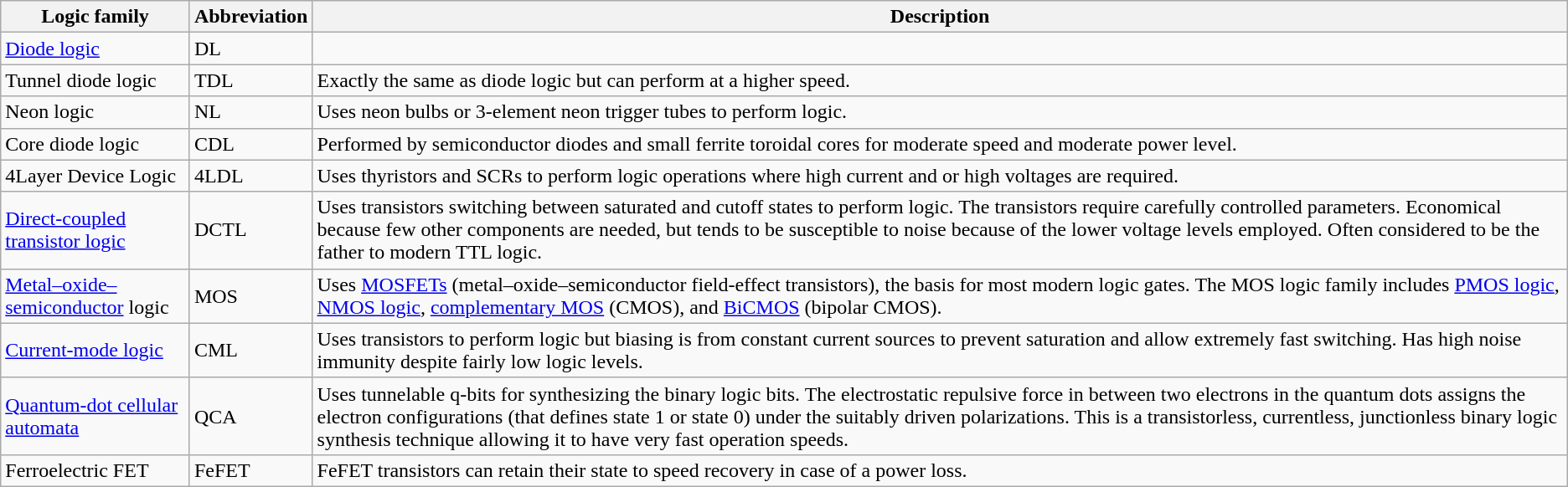<table class="wikitable">
<tr>
<th>Logic family</th>
<th>Abbreviation</th>
<th>Description</th>
</tr>
<tr>
<td><a href='#'>Diode logic</a></td>
<td>DL</td>
<td></td>
</tr>
<tr>
<td>Tunnel diode logic</td>
<td>TDL</td>
<td>Exactly the same as diode logic but can perform at a higher speed.</td>
</tr>
<tr>
<td>Neon logic</td>
<td>NL</td>
<td>Uses neon bulbs or 3-element neon trigger tubes to perform logic.</td>
</tr>
<tr>
<td>Core diode logic</td>
<td>CDL</td>
<td>Performed by semiconductor diodes and small ferrite toroidal cores for moderate speed and moderate power level.</td>
</tr>
<tr>
<td>4Layer Device Logic</td>
<td>4LDL</td>
<td>Uses thyristors and SCRs to perform logic operations where high current and or high voltages are required.</td>
</tr>
<tr>
<td><a href='#'>Direct-coupled transistor logic</a></td>
<td>DCTL</td>
<td>Uses transistors switching between saturated and cutoff states to perform logic. The transistors require carefully controlled parameters. Economical because few other components are needed, but tends to be susceptible to noise because of the lower voltage levels employed. Often considered to be the father to modern TTL logic.</td>
</tr>
<tr>
<td><a href='#'>Metal–oxide–semiconductor</a> logic</td>
<td>MOS</td>
<td>Uses <a href='#'>MOSFETs</a> (metal–oxide–semiconductor field-effect transistors), the basis for most modern logic gates. The MOS logic family includes <a href='#'>PMOS logic</a>, <a href='#'>NMOS logic</a>, <a href='#'>complementary MOS</a> (CMOS), and <a href='#'>BiCMOS</a> (bipolar CMOS).</td>
</tr>
<tr>
<td><a href='#'>Current-mode logic</a></td>
<td>CML</td>
<td>Uses transistors to perform logic but biasing is from constant current sources to prevent saturation and allow extremely fast switching. Has high noise immunity despite fairly low logic levels.</td>
</tr>
<tr>
<td><a href='#'>Quantum-dot cellular automata</a></td>
<td>QCA</td>
<td>Uses tunnelable q-bits for synthesizing the binary logic bits. The electrostatic repulsive force in between two electrons in the quantum dots assigns the electron configurations (that defines state 1 or state 0) under the suitably driven polarizations. This is a transistorless, currentless, junctionless binary logic synthesis technique allowing it to have very fast operation speeds.</td>
</tr>
<tr>
<td>Ferroelectric FET</td>
<td>FeFET</td>
<td>FeFET transistors can retain their state to speed recovery in case of a power loss.</td>
</tr>
</table>
